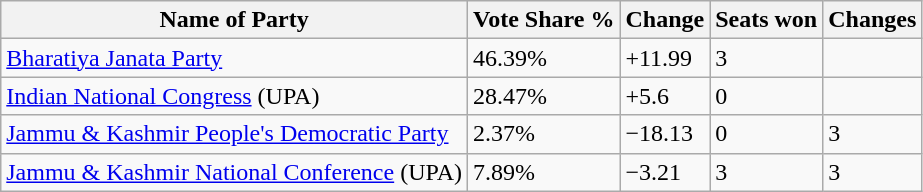<table class="wikitable sortable">
<tr>
<th>Name of Party</th>
<th>Vote Share %</th>
<th>Change</th>
<th>Seats won</th>
<th>Changes</th>
</tr>
<tr>
<td><a href='#'>Bharatiya Janata Party</a></td>
<td>46.39%</td>
<td>+11.99</td>
<td>3</td>
<td></td>
</tr>
<tr>
<td><a href='#'>Indian National Congress</a> (UPA)</td>
<td>28.47%</td>
<td>+5.6</td>
<td>0</td>
<td></td>
</tr>
<tr>
<td><a href='#'>Jammu & Kashmir People's Democratic Party</a></td>
<td>2.37%</td>
<td>−18.13</td>
<td>0</td>
<td>3</td>
</tr>
<tr>
<td><a href='#'>Jammu & Kashmir National Conference</a> (UPA)</td>
<td>7.89%</td>
<td>−3.21</td>
<td>3</td>
<td>3</td>
</tr>
</table>
